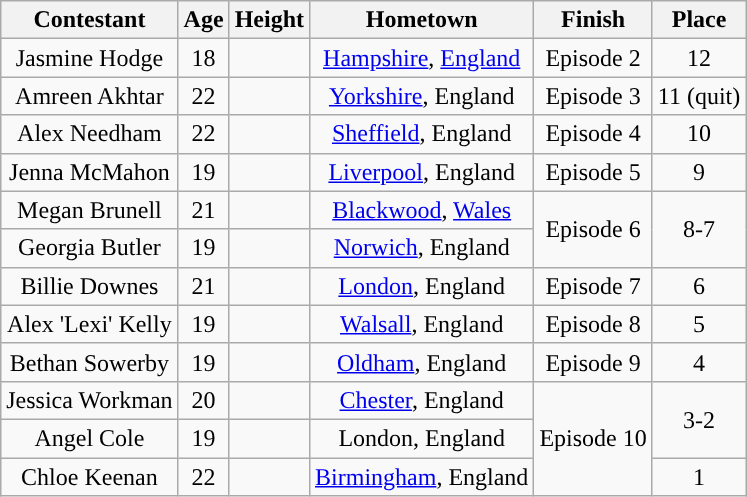<table class="wikitable sortable" style="text-align:center;">
<tr>
<th>Contestant</th>
<th>Age</th>
<th>Height</th>
<th>Hometown</th>
<th>Finish</th>
<th>Place</th>
</tr>
<tr>
<td>Jasmine Hodge</td>
<td>18</td>
<td></td>
<td><a href='#'>Hampshire</a>, <a href='#'>England</a></td>
<td>Episode 2</td>
<td>12</td>
</tr>
<tr>
<td>Amreen Akhtar</td>
<td>22</td>
<td></td>
<td><a href='#'>Yorkshire</a>, England</td>
<td>Episode 3</td>
<td>11 (quit)</td>
</tr>
<tr>
<td>Alex Needham</td>
<td>22</td>
<td></td>
<td><a href='#'>Sheffield</a>, England</td>
<td>Episode 4</td>
<td>10</td>
</tr>
<tr>
<td>Jenna McMahon</td>
<td>19</td>
<td></td>
<td><a href='#'>Liverpool</a>, England</td>
<td>Episode 5</td>
<td>9</td>
</tr>
<tr>
<td>Megan Brunell</td>
<td>21</td>
<td></td>
<td><a href='#'>Blackwood</a>, <a href='#'>Wales</a></td>
<td rowspan="2">Episode 6</td>
<td rowspan="2">8-7</td>
</tr>
<tr>
<td>Georgia Butler</td>
<td>19</td>
<td></td>
<td><a href='#'>Norwich</a>, England</td>
</tr>
<tr>
<td>Billie Downes</td>
<td>21</td>
<td></td>
<td><a href='#'>London</a>, England</td>
<td>Episode 7</td>
<td>6</td>
</tr>
<tr>
<td>Alex 'Lexi' Kelly</td>
<td>19</td>
<td></td>
<td><a href='#'>Walsall</a>, England</td>
<td>Episode 8</td>
<td>5</td>
</tr>
<tr>
<td>Bethan Sowerby</td>
<td>19</td>
<td></td>
<td><a href='#'>Oldham</a>, England</td>
<td>Episode 9</td>
<td>4</td>
</tr>
<tr>
<td>Jessica Workman</td>
<td>20</td>
<td></td>
<td><a href='#'>Chester</a>, England</td>
<td rowspan="3">Episode 10</td>
<td rowspan="2">3-2</td>
</tr>
<tr>
<td>Angel Cole</td>
<td>19</td>
<td></td>
<td>London, England</td>
</tr>
<tr>
<td>Chloe Keenan</td>
<td>22</td>
<td></td>
<td><a href='#'>Birmingham</a>, England</td>
<td>1</td>
</tr>
</table>
